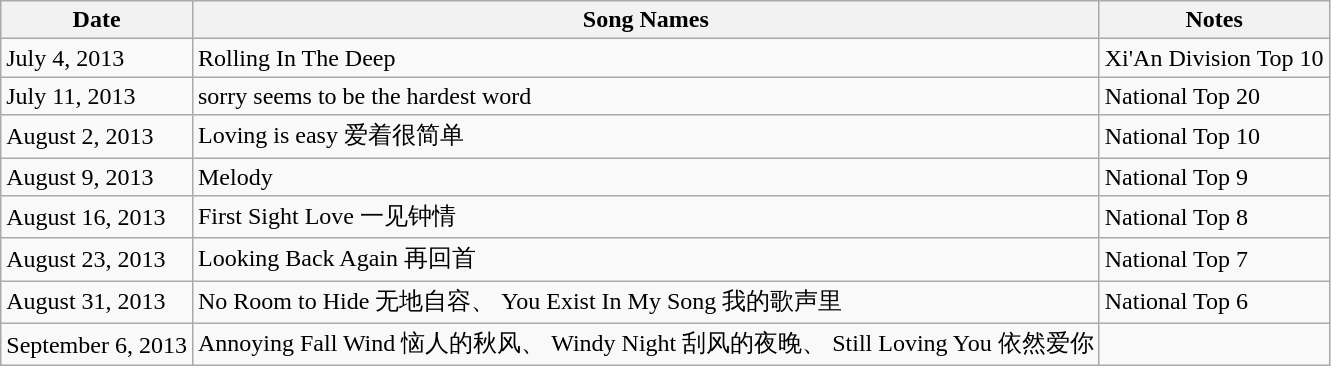<table class="wikitable">
<tr>
<th>Date</th>
<th>Song Names</th>
<th>Notes</th>
</tr>
<tr>
<td>July 4, 2013</td>
<td>Rolling In The Deep</td>
<td>Xi'An Division Top 10</td>
</tr>
<tr>
<td>July 11, 2013</td>
<td>sorry seems to be the hardest word</td>
<td>National Top 20</td>
</tr>
<tr>
<td>August 2, 2013</td>
<td>Loving is easy 爱着很简单</td>
<td>National Top 10</td>
</tr>
<tr>
<td>August 9, 2013</td>
<td>Melody</td>
<td>National Top 9</td>
</tr>
<tr>
<td>August 16, 2013</td>
<td>First Sight Love 一见钟情</td>
<td>National Top 8</td>
</tr>
<tr>
<td>August 23, 2013</td>
<td>Looking Back Again 再回首</td>
<td>National Top 7</td>
</tr>
<tr>
<td>August 31, 2013</td>
<td>No Room to Hide 无地自容、 You Exist In My Song 我的歌声里</td>
<td>National Top 6</td>
</tr>
<tr>
<td>September 6, 2013</td>
<td>Annoying Fall Wind 恼人的秋风、 Windy Night 刮风的夜晚、 Still Loving You 依然爱你</td>
<td></td>
</tr>
</table>
